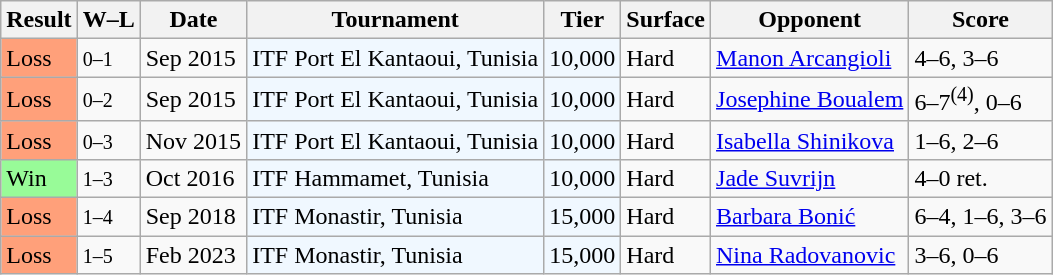<table class="sortable wikitable nowrap">
<tr>
<th>Result</th>
<th class=unsortable>W–L</th>
<th>Date</th>
<th>Tournament</th>
<th>Tier</th>
<th>Surface</th>
<th>Opponent</th>
<th class=unsortable>Score</th>
</tr>
<tr>
<td style="background:#ffa07a;">Loss</td>
<td><small>0–1</small></td>
<td>Sep 2015</td>
<td style="background:#f0f8ff;">ITF Port El Kantaoui, Tunisia</td>
<td style="background:#f0f8ff;">10,000</td>
<td>Hard</td>
<td> <a href='#'>Manon Arcangioli</a></td>
<td>4–6, 3–6</td>
</tr>
<tr>
<td style="background:#ffa07a;">Loss</td>
<td><small>0–2</small></td>
<td>Sep 2015</td>
<td style="background:#f0f8ff;">ITF Port El Kantaoui, Tunisia</td>
<td style="background:#f0f8ff;">10,000</td>
<td>Hard</td>
<td> <a href='#'>Josephine Boualem</a></td>
<td>6–7<sup>(4)</sup>, 0–6</td>
</tr>
<tr>
<td style="background:#ffa07a;">Loss</td>
<td><small>0–3</small></td>
<td>Nov 2015</td>
<td style="background:#f0f8ff;">ITF Port El Kantaoui, Tunisia</td>
<td style="background:#f0f8ff;">10,000</td>
<td>Hard</td>
<td> <a href='#'>Isabella Shinikova</a></td>
<td>1–6, 2–6</td>
</tr>
<tr>
<td style="background:#98fb98;">Win</td>
<td><small>1–3</small></td>
<td>Oct 2016</td>
<td style="background:#f0f8ff;">ITF Hammamet, Tunisia</td>
<td style="background:#f0f8ff;">10,000</td>
<td>Hard</td>
<td> <a href='#'>Jade Suvrijn</a></td>
<td>4–0 ret.</td>
</tr>
<tr>
<td style="background:#ffa07a;">Loss</td>
<td><small>1–4</small></td>
<td>Sep 2018</td>
<td style="background:#f0f8ff;">ITF Monastir, Tunisia</td>
<td style="background:#f0f8ff;">15,000</td>
<td>Hard</td>
<td> <a href='#'>Barbara Bonić</a></td>
<td>6–4, 1–6, 3–6</td>
</tr>
<tr>
<td style="background:#ffa07a;">Loss</td>
<td><small>1–5</small></td>
<td>Feb 2023</td>
<td style="background:#f0f8ff;">ITF Monastir, Tunisia</td>
<td style="background:#f0f8ff;">15,000</td>
<td>Hard</td>
<td> <a href='#'>Nina Radovanovic</a></td>
<td>3–6, 0–6</td>
</tr>
</table>
